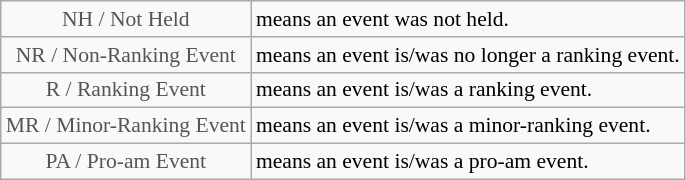<table class="wikitable" style="font-size:90%">
<tr>
<td style="text-align:center; color:#555555;" colspan="4">NH / Not Held</td>
<td>means an event was not held.</td>
</tr>
<tr>
<td style="text-align:center; color:#555555;" colspan="4">NR / Non-Ranking Event</td>
<td>means an event is/was no longer a ranking event.</td>
</tr>
<tr>
<td style="text-align:center; color:#555555;" colspan="4">R / Ranking Event</td>
<td>means an event is/was a ranking event.</td>
</tr>
<tr>
<td style="text-align:center; color:#555555;" colspan="4">MR / Minor-Ranking Event</td>
<td>means an event is/was a minor-ranking event.</td>
</tr>
<tr>
<td style="text-align:center; color:#555555;" colspan="4">PA / Pro-am Event</td>
<td>means an event is/was a pro-am event.</td>
</tr>
</table>
